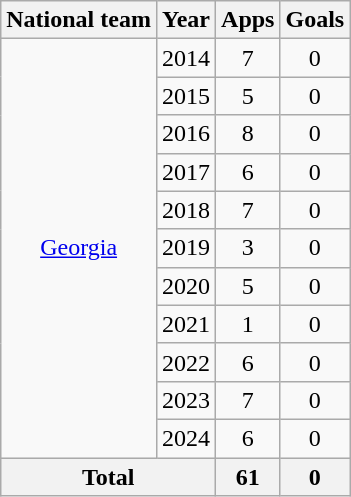<table class="wikitable" style="text-align:center">
<tr>
<th>National team</th>
<th>Year</th>
<th>Apps</th>
<th>Goals</th>
</tr>
<tr>
<td rowspan="11"><a href='#'>Georgia</a></td>
<td>2014</td>
<td>7</td>
<td>0</td>
</tr>
<tr>
<td>2015</td>
<td>5</td>
<td>0</td>
</tr>
<tr>
<td>2016</td>
<td>8</td>
<td>0</td>
</tr>
<tr>
<td>2017</td>
<td>6</td>
<td>0</td>
</tr>
<tr>
<td>2018</td>
<td>7</td>
<td>0</td>
</tr>
<tr>
<td>2019</td>
<td>3</td>
<td>0</td>
</tr>
<tr>
<td>2020</td>
<td>5</td>
<td>0</td>
</tr>
<tr>
<td>2021</td>
<td>1</td>
<td>0</td>
</tr>
<tr>
<td>2022</td>
<td>6</td>
<td>0</td>
</tr>
<tr>
<td>2023</td>
<td>7</td>
<td>0</td>
</tr>
<tr>
<td>2024</td>
<td>6</td>
<td>0</td>
</tr>
<tr>
<th colspan="2">Total</th>
<th>61</th>
<th>0</th>
</tr>
</table>
